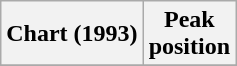<table class="wikitable sortable">
<tr>
<th>Chart (1993)</th>
<th>Peak<br>position</th>
</tr>
<tr>
</tr>
</table>
